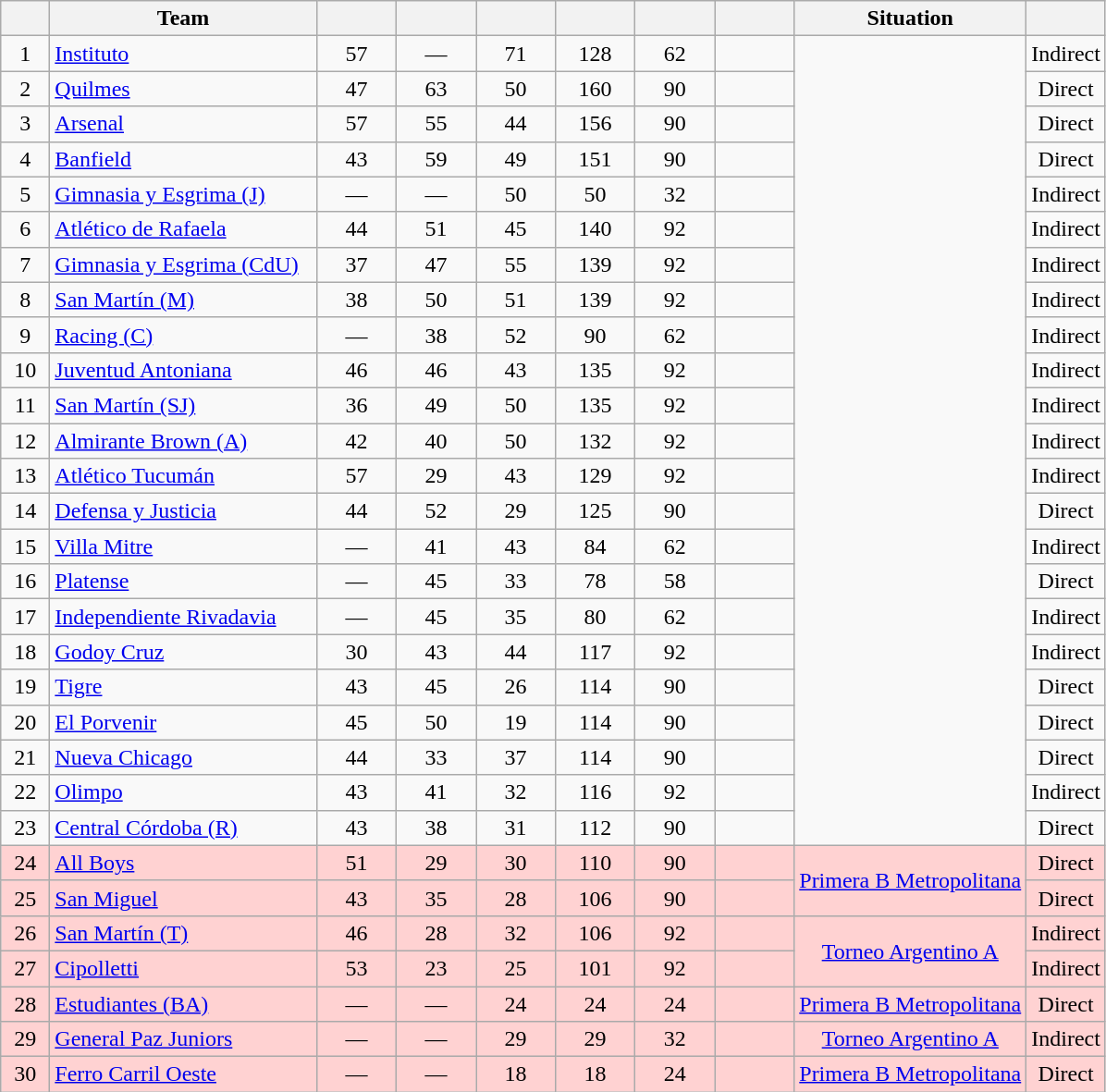<table class="wikitable" style="text-align: center;">
<tr>
<th width=28><br></th>
<th width=185>Team</th>
<th width=50></th>
<th width=50></th>
<th width=50></th>
<th width=50></th>
<th width=50></th>
<th width=50><br></th>
<th>Situation</th>
<th><br></th>
</tr>
<tr>
<td>1</td>
<td align="left"><a href='#'>Instituto</a></td>
<td>57</td>
<td>—</td>
<td>71</td>
<td>128</td>
<td>62</td>
<td><strong></strong></td>
<td rowspan=23></td>
<td>Indirect</td>
</tr>
<tr>
<td>2</td>
<td align="left"><a href='#'>Quilmes</a></td>
<td>47</td>
<td>63</td>
<td>50</td>
<td>160</td>
<td>90</td>
<td><strong></strong></td>
<td>Direct</td>
</tr>
<tr>
<td>3</td>
<td align="left"><a href='#'>Arsenal</a></td>
<td>57</td>
<td>55</td>
<td>44</td>
<td>156</td>
<td>90</td>
<td><strong></strong></td>
<td>Direct</td>
</tr>
<tr>
<td>4</td>
<td align="left"><a href='#'>Banfield</a></td>
<td>43</td>
<td>59</td>
<td>49</td>
<td>151</td>
<td>90</td>
<td><strong></strong></td>
<td>Direct</td>
</tr>
<tr>
<td>5</td>
<td align="left"><a href='#'>Gimnasia y Esgrima (J)</a></td>
<td>—</td>
<td>—</td>
<td>50</td>
<td>50</td>
<td>32</td>
<td><strong></strong></td>
<td>Indirect</td>
</tr>
<tr>
<td>6</td>
<td align="left"><a href='#'>Atlético de Rafaela</a></td>
<td>44</td>
<td>51</td>
<td>45</td>
<td>140</td>
<td>92</td>
<td><strong></strong></td>
<td>Indirect</td>
</tr>
<tr>
<td>7</td>
<td align="left"><a href='#'>Gimnasia y Esgrima (CdU)</a></td>
<td>37</td>
<td>47</td>
<td>55</td>
<td>139</td>
<td>92</td>
<td><strong></strong></td>
<td>Indirect</td>
</tr>
<tr>
<td>8</td>
<td align="left"><a href='#'>San Martín (M)</a></td>
<td>38</td>
<td>50</td>
<td>51</td>
<td>139</td>
<td>92</td>
<td><strong></strong></td>
<td>Indirect</td>
</tr>
<tr>
<td>9</td>
<td align="left"><a href='#'>Racing (C)</a></td>
<td>—</td>
<td>38</td>
<td>52</td>
<td>90</td>
<td>62</td>
<td><strong></strong></td>
<td>Indirect</td>
</tr>
<tr>
<td>10</td>
<td align="left"><a href='#'>Juventud Antoniana</a></td>
<td>46</td>
<td>46</td>
<td>43</td>
<td>135</td>
<td>92</td>
<td><strong></strong></td>
<td>Indirect</td>
</tr>
<tr>
<td>11</td>
<td align="left"><a href='#'>San Martín (SJ)</a></td>
<td>36</td>
<td>49</td>
<td>50</td>
<td>135</td>
<td>92</td>
<td><strong></strong></td>
<td>Indirect</td>
</tr>
<tr>
<td>12</td>
<td align="left"><a href='#'>Almirante Brown (A)</a></td>
<td>42</td>
<td>40</td>
<td>50</td>
<td>132</td>
<td>92</td>
<td><strong></strong></td>
<td>Indirect</td>
</tr>
<tr>
<td>13</td>
<td align="left"><a href='#'>Atlético Tucumán</a></td>
<td>57</td>
<td>29</td>
<td>43</td>
<td>129</td>
<td>92</td>
<td><strong></strong></td>
<td>Indirect</td>
</tr>
<tr>
<td>14</td>
<td align="left"><a href='#'>Defensa y Justicia</a></td>
<td>44</td>
<td>52</td>
<td>29</td>
<td>125</td>
<td>90</td>
<td><strong></strong></td>
<td>Direct</td>
</tr>
<tr>
<td>15</td>
<td align="left"><a href='#'>Villa Mitre</a></td>
<td>—</td>
<td>41</td>
<td>43</td>
<td>84</td>
<td>62</td>
<td><strong></strong></td>
<td>Indirect</td>
</tr>
<tr>
<td>16</td>
<td align="left"><a href='#'>Platense</a></td>
<td>—</td>
<td>45</td>
<td>33</td>
<td>78</td>
<td>58</td>
<td><strong></strong></td>
<td>Direct</td>
</tr>
<tr>
<td>17</td>
<td align="left"><a href='#'>Independiente Rivadavia</a></td>
<td>—</td>
<td>45</td>
<td>35</td>
<td>80</td>
<td>62</td>
<td><strong></strong></td>
<td>Indirect</td>
</tr>
<tr>
<td>18</td>
<td align="left"><a href='#'>Godoy Cruz</a></td>
<td>30</td>
<td>43</td>
<td>44</td>
<td>117</td>
<td>92</td>
<td><strong></strong></td>
<td>Indirect</td>
</tr>
<tr>
<td>19</td>
<td align="left"><a href='#'>Tigre</a></td>
<td>43</td>
<td>45</td>
<td>26</td>
<td>114</td>
<td>90</td>
<td><strong></strong></td>
<td>Direct</td>
</tr>
<tr>
<td>20</td>
<td align="left"><a href='#'>El Porvenir</a></td>
<td>45</td>
<td>50</td>
<td>19</td>
<td>114</td>
<td>90</td>
<td><strong></strong></td>
<td>Direct</td>
</tr>
<tr>
<td>21</td>
<td align="left"><a href='#'>Nueva Chicago</a></td>
<td>44</td>
<td>33</td>
<td>37</td>
<td>114</td>
<td>90</td>
<td><strong></strong></td>
<td>Direct</td>
</tr>
<tr>
<td>22</td>
<td align="left"><a href='#'>Olimpo</a></td>
<td>43</td>
<td>41</td>
<td>32</td>
<td>116</td>
<td>92</td>
<td><strong></strong></td>
<td>Indirect</td>
</tr>
<tr>
<td>23</td>
<td align="left"><a href='#'>Central Córdoba (R)</a></td>
<td>43</td>
<td>38</td>
<td>31</td>
<td>112</td>
<td>90</td>
<td><strong></strong></td>
<td>Direct</td>
</tr>
<tr bgcolor=#ffd2d2>
<td>24</td>
<td align="left"><a href='#'>All Boys</a></td>
<td>51</td>
<td>29</td>
<td>30</td>
<td>110</td>
<td>90</td>
<td><strong></strong></td>
<td rowspan=2><a href='#'>Primera B Metropolitana</a></td>
<td>Direct</td>
</tr>
<tr bgcolor=#ffd2d2>
<td>25</td>
<td align="left"><a href='#'>San Miguel</a></td>
<td>43</td>
<td>35</td>
<td>28</td>
<td>106</td>
<td>90</td>
<td><strong></strong></td>
<td>Direct</td>
</tr>
<tr bgcolor=#ffd2d2>
<td>26</td>
<td align="left"><a href='#'>San Martín (T)</a></td>
<td>46</td>
<td>28</td>
<td>32</td>
<td>106</td>
<td>92</td>
<td><strong></strong></td>
<td rowspan=2><a href='#'>Torneo Argentino A</a></td>
<td>Indirect</td>
</tr>
<tr bgcolor=#ffd2d2>
<td>27</td>
<td align="left"><a href='#'>Cipolletti</a></td>
<td>53</td>
<td>23</td>
<td>25</td>
<td>101</td>
<td>92</td>
<td><strong></strong></td>
<td>Indirect</td>
</tr>
<tr bgcolor=#ffd2d2>
<td>28</td>
<td align="left"><a href='#'>Estudiantes (BA)</a></td>
<td>—</td>
<td>—</td>
<td>24</td>
<td>24</td>
<td>24</td>
<td><strong></strong></td>
<td bgcolor=#ffd2d2><a href='#'>Primera B Metropolitana</a></td>
<td>Direct</td>
</tr>
<tr bgcolor=#ffd2d2>
<td>29</td>
<td align="left"><a href='#'>General Paz Juniors</a></td>
<td>—</td>
<td>—</td>
<td>29</td>
<td>29</td>
<td>32</td>
<td><strong></strong></td>
<td bgcolor=#ffd2d2><a href='#'>Torneo Argentino A</a></td>
<td>Indirect</td>
</tr>
<tr bgcolor=#ffd2d2>
<td>30</td>
<td align="left"><a href='#'>Ferro Carril Oeste</a></td>
<td>—</td>
<td>—</td>
<td>18</td>
<td>18</td>
<td>24</td>
<td><strong></strong></td>
<td bgcolor=#ffd2d2><a href='#'>Primera B Metropolitana</a></td>
<td>Direct</td>
</tr>
</table>
